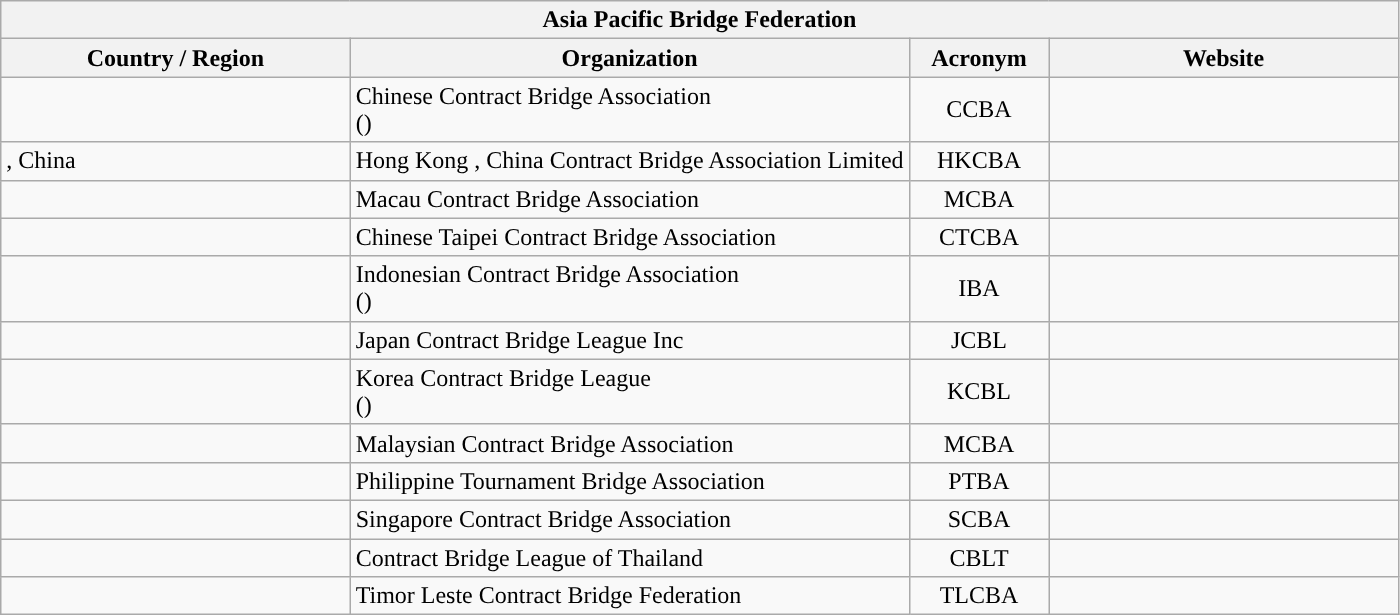<table class="wikitable">
<tr>
<th colspan=5>Asia Pacific Bridge Federation</th>
</tr>
<tr>
<th width="25%">Country / Region</th>
<th width="40%">Organization</th>
<th width="10%">Acronym</th>
<th width="25%">Website</th>
</tr>
<tr>
<td></td>
<td>Chinese Contract Bridge Association<br>()</td>
<td align=center>CCBA</td>
<td></td>
</tr>
<tr>
<td>, China</td>
<td>Hong Kong , China Contract Bridge Association Limited</td>
<td align=center>HKCBA</td>
<td></td>
</tr>
<tr>
<td></td>
<td>Macau Contract Bridge Association</td>
<td align=center>MCBA</td>
<td></td>
</tr>
<tr>
<td></td>
<td>Chinese Taipei Contract Bridge Association</td>
<td align=center>CTCBA</td>
<td></td>
</tr>
<tr>
<td></td>
<td>Indonesian Contract Bridge Association<br>()</td>
<td align=center>IBA</td>
<td></td>
</tr>
<tr>
<td></td>
<td>Japan Contract Bridge League Inc</td>
<td align=center>JCBL</td>
<td></td>
</tr>
<tr>
<td></td>
<td>Korea Contract Bridge League<br>()</td>
<td align=center>KCBL</td>
<td></td>
</tr>
<tr>
<td></td>
<td>Malaysian Contract Bridge Association</td>
<td align=center>MCBA</td>
<td></td>
</tr>
<tr>
<td></td>
<td>Philippine Tournament Bridge Association</td>
<td align=center>PTBA</td>
<td></td>
</tr>
<tr>
<td></td>
<td>Singapore Contract Bridge Association</td>
<td align=center>SCBA</td>
<td></td>
</tr>
<tr>
<td></td>
<td>Contract Bridge League of Thailand</td>
<td align=center>CBLT</td>
<td></td>
</tr>
<tr>
<td></td>
<td>Timor Leste Contract Bridge Federation</td>
<td align=center>TLCBA</td>
<td></td>
</tr>
</table>
